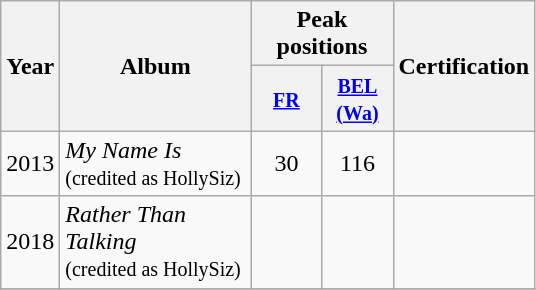<table class="wikitable">
<tr>
<th align="center" rowspan="2" width="10">Year</th>
<th align="center" rowspan="2" width="120">Album</th>
<th align="center" colspan="2" width="20">Peak positions</th>
<th align="center" rowspan="2" width="70">Certification</th>
</tr>
<tr>
<th style="width:40px;"><small><a href='#'>FR</a></small><br></th>
<th style="width:40px;"><small><a href='#'>BEL <br>(Wa)</a><br></small></th>
</tr>
<tr>
<td style="text-align:center;">2013</td>
<td align="left"><em>My Name Is</em> <br><small>(credited as HollySiz)</small></td>
<td style="text-align:center;">30</td>
<td style="text-align:center;">116</td>
<td style="text-align:center;"></td>
</tr>
<tr>
<td style="text-align:center;">2018</td>
<td align="left"><em>Rather Than Talking</em> <br><small>(credited as HollySiz)</small></td>
<td style="text-align:center;"></td>
<td style="text-align:center;"></td>
<td style="text-align:center;"></td>
</tr>
<tr>
</tr>
</table>
